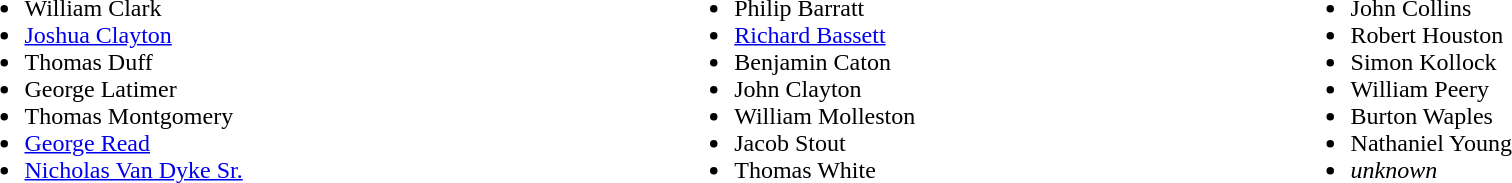<table width=100%>
<tr valign=top>
<td><br><ul><li>William Clark</li><li><a href='#'>Joshua Clayton</a></li><li>Thomas Duff</li><li>George Latimer</li><li>Thomas Montgomery</li><li><a href='#'>George Read</a></li><li><a href='#'>Nicholas Van Dyke Sr.</a></li></ul></td>
<td><br><ul><li>Philip Barratt</li><li><a href='#'>Richard Bassett</a></li><li>Benjamin Caton</li><li>John Clayton</li><li>William Molleston</li><li>Jacob Stout</li><li>Thomas White</li></ul></td>
<td><br><ul><li>John Collins</li><li>Robert Houston</li><li>Simon Kollock</li><li>William Peery</li><li>Burton Waples</li><li>Nathaniel Young</li><li><em>unknown</em></li></ul></td>
</tr>
</table>
